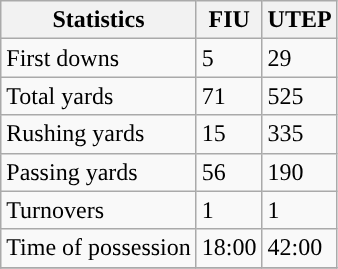<table class="wikitable">
<tr>
<th>Statistics</th>
<th>FIU</th>
<th>UTEP</th>
</tr>
<tr>
<td>First downs</td>
<td>5</td>
<td>29</td>
</tr>
<tr>
<td>Total yards</td>
<td>71</td>
<td>525</td>
</tr>
<tr>
<td>Rushing yards</td>
<td>15</td>
<td>335</td>
</tr>
<tr>
<td>Passing yards</td>
<td>56</td>
<td>190</td>
</tr>
<tr>
<td>Turnovers</td>
<td>1</td>
<td>1</td>
</tr>
<tr>
<td>Time of possession</td>
<td>18:00</td>
<td>42:00</td>
</tr>
<tr>
</tr>
</table>
